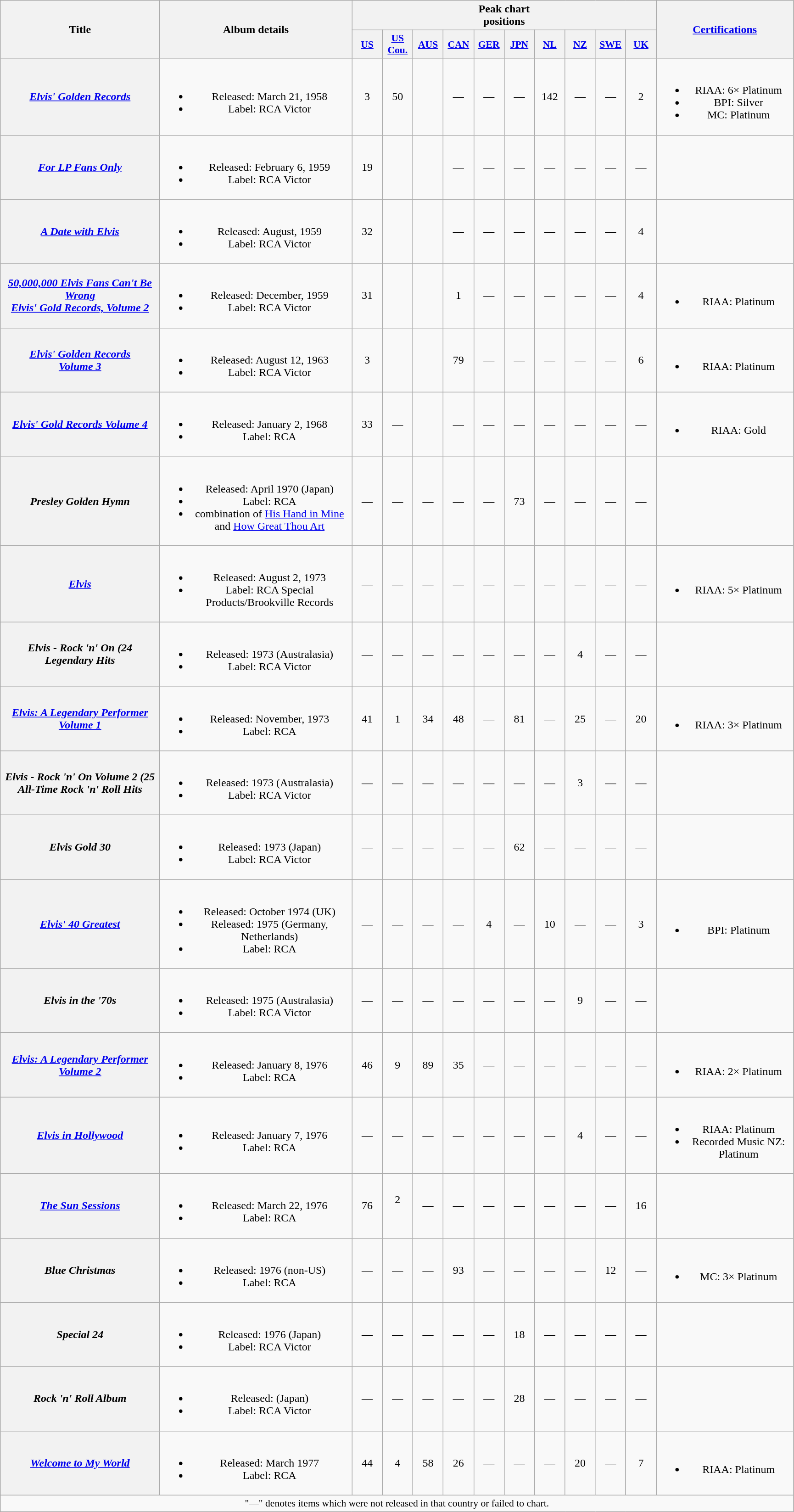<table class="wikitable plainrowheaders" style="text-align:center;" border="1">
<tr>
<th scope="col" rowspan="2" style="width:14em;">Title</th>
<th scope="col" rowspan="2" style="width:17em;">Album details</th>
<th scope="col" colspan="10">Peak chart<br>positions</th>
<th scope="col" rowspan="2" style="width:12em;"><a href='#'>Certifications</a></th>
</tr>
<tr>
<th scope="col" style="width:2.6em;font-size:90%;"><a href='#'>US</a><br></th>
<th scope="col" style="width:2.6em;font-size:90%;"><a href='#'>US<br>Cou.</a><br></th>
<th scope="col" style="width:2.6em;font-size:90%;"><a href='#'>AUS</a><br></th>
<th scope="col" style="width:2.6em;font-size:90%;"><a href='#'>CAN</a><br></th>
<th scope="col" style="width:2.6em;font-size:90%;"><a href='#'>GER</a><br></th>
<th scope="col" style="width:2.6em;font-size:90%;"><a href='#'>JPN</a><br></th>
<th scope="col" style="width:2.6em;font-size:90%;"><a href='#'>NL</a><br></th>
<th scope="col" style="width:2.6em;font-size:90%;"><a href='#'>NZ</a><br></th>
<th scope="col" style="width:2.6em;font-size:90%;"><a href='#'>SWE</a><br></th>
<th scope="col" style="width:2.6em;font-size:90%;"><a href='#'>UK</a><br></th>
</tr>
<tr>
<th scope="row"><em><a href='#'>Elvis' Golden Records</a></em></th>
<td><br><ul><li>Released: March 21, 1958</li><li>Label: RCA Victor</li></ul></td>
<td>3</td>
<td>50 </td>
<td></td>
<td>—</td>
<td>—</td>
<td>—</td>
<td>142</td>
<td>—</td>
<td>—</td>
<td>2</td>
<td><br><ul><li>RIAA: 6× Platinum</li><li>BPI: Silver</li><li>MC: Platinum</li></ul></td>
</tr>
<tr>
<th scope="row"><em><a href='#'>For LP Fans Only</a></em></th>
<td><br><ul><li>Released: February 6, 1959</li><li>Label: RCA Victor</li></ul></td>
<td>19</td>
<td></td>
<td></td>
<td>—</td>
<td>—</td>
<td>—</td>
<td>—</td>
<td>—</td>
<td>—</td>
<td>—</td>
<td></td>
</tr>
<tr>
<th scope="row"><em><a href='#'>A Date with Elvis</a></em></th>
<td><br><ul><li>Released: August, 1959</li><li>Label: RCA Victor</li></ul></td>
<td>32</td>
<td></td>
<td></td>
<td>—</td>
<td>—</td>
<td>—</td>
<td>—</td>
<td>—</td>
<td>—</td>
<td>4</td>
<td></td>
</tr>
<tr>
<th scope="row"><em><a href='#'>50,000,000 Elvis Fans Can't Be Wrong<br> Elvis' Gold Records, Volume 2</a></em></th>
<td><br><ul><li>Released: December, 1959</li><li>Label: RCA Victor</li></ul></td>
<td>31</td>
<td></td>
<td></td>
<td>1</td>
<td>—</td>
<td>—</td>
<td>—</td>
<td>—</td>
<td>—</td>
<td>4</td>
<td><br><ul><li>RIAA: Platinum</li></ul></td>
</tr>
<tr>
<th scope="row"><em><a href='#'>Elvis' Golden Records<br> Volume 3</a></em></th>
<td><br><ul><li>Released: August 12, 1963</li><li>Label: RCA Victor</li></ul></td>
<td>3</td>
<td></td>
<td></td>
<td>79</td>
<td>—</td>
<td>—</td>
<td>—</td>
<td>—</td>
<td>—</td>
<td>6</td>
<td><br><ul><li>RIAA: Platinum</li></ul></td>
</tr>
<tr>
<th scope="row"><em><a href='#'>Elvis' Gold Records Volume 4</a></em></th>
<td><br><ul><li>Released: January 2, 1968</li><li>Label: RCA</li></ul></td>
<td>33</td>
<td>—</td>
<td></td>
<td>—</td>
<td>—</td>
<td>—</td>
<td>—</td>
<td>—</td>
<td>—</td>
<td>—</td>
<td><br><ul><li>RIAA: Gold</li></ul></td>
</tr>
<tr>
<th scope="row"><em>Presley Golden Hymn</em></th>
<td><br><ul><li>Released: April 1970 (Japan)</li><li>Label: RCA</li><li>combination of <a href='#'>His Hand in Mine</a> and <a href='#'>How Great Thou Art</a></li></ul></td>
<td>—</td>
<td>—</td>
<td>—</td>
<td>—</td>
<td>—</td>
<td>73</td>
<td>—</td>
<td>—</td>
<td>—</td>
<td>—</td>
<td></td>
</tr>
<tr>
<th scope="row"><em><a href='#'>Elvis</a></em></th>
<td><br><ul><li>Released: August 2, 1973</li><li>Label: RCA Special Products/Brookville Records</li></ul></td>
<td>—</td>
<td>—</td>
<td>—</td>
<td>—</td>
<td>—</td>
<td>—</td>
<td>—</td>
<td>—</td>
<td>—</td>
<td>—</td>
<td><br><ul><li>RIAA: 5× Platinum</li></ul></td>
</tr>
<tr>
<th scope="row"><em>Elvis - Rock 'n' On (24 Legendary Hits</em></th>
<td><br><ul><li>Released: 1973 (Australasia)</li><li>Label: RCA Victor</li></ul></td>
<td>—</td>
<td>—</td>
<td>—</td>
<td>—</td>
<td>—</td>
<td>—</td>
<td>—</td>
<td>4</td>
<td>—</td>
<td>—</td>
<td></td>
</tr>
<tr>
<th scope="row"><em><a href='#'>Elvis: A Legendary Performer<br>Volume 1</a></em></th>
<td><br><ul><li>Released: November, 1973</li><li>Label: RCA</li></ul></td>
<td>41</td>
<td>1</td>
<td>34</td>
<td>48</td>
<td>—</td>
<td>81</td>
<td>—</td>
<td>25</td>
<td>—</td>
<td>20</td>
<td><br><ul><li>RIAA: 3× Platinum</li></ul></td>
</tr>
<tr>
<th scope="row"><em>Elvis - Rock 'n' On Volume 2 (25 All-Time Rock 'n' Roll Hits</em></th>
<td><br><ul><li>Released: 1973 (Australasia)</li><li>Label: RCA Victor</li></ul></td>
<td>—</td>
<td>—</td>
<td>—</td>
<td>—</td>
<td>—</td>
<td>—</td>
<td>—</td>
<td>3</td>
<td>—</td>
<td>—</td>
<td></td>
</tr>
<tr>
<th scope="row"><em>Elvis Gold 30</em></th>
<td><br><ul><li>Released: 1973 (Japan)</li><li>Label: RCA Victor</li></ul></td>
<td>—</td>
<td>—</td>
<td>—</td>
<td>—</td>
<td>—</td>
<td>62</td>
<td>—</td>
<td>—</td>
<td>—</td>
<td>—</td>
<td></td>
</tr>
<tr>
<th scope="row"><em><a href='#'>Elvis' 40 Greatest</a></em></th>
<td><br><ul><li>Released: October 1974 (UK)</li><li>Released: 1975 (Germany, Netherlands)</li><li>Label: RCA</li></ul></td>
<td>—</td>
<td>—</td>
<td>—</td>
<td>—</td>
<td>4</td>
<td>—</td>
<td>10</td>
<td>—</td>
<td>—</td>
<td>3</td>
<td><br><ul><li>BPI: Platinum</li></ul></td>
</tr>
<tr>
<th scope="row"><em>Elvis in the '70s</em></th>
<td><br><ul><li>Released: 1975 (Australasia)</li><li>Label: RCA Victor</li></ul></td>
<td>—</td>
<td>—</td>
<td>—</td>
<td>—</td>
<td>—</td>
<td>—</td>
<td>—</td>
<td>9</td>
<td>—</td>
<td>—</td>
<td></td>
</tr>
<tr>
<th scope="row"><em><a href='#'>Elvis: A Legendary Performer<br>Volume 2</a></em></th>
<td><br><ul><li>Released: January 8, 1976</li><li>Label: RCA</li></ul></td>
<td>46</td>
<td>9</td>
<td>89</td>
<td>35</td>
<td>—</td>
<td>—</td>
<td>—</td>
<td>—</td>
<td>—</td>
<td>—</td>
<td><br><ul><li>RIAA: 2× Platinum</li></ul></td>
</tr>
<tr>
<th scope="row"><em><a href='#'>Elvis in Hollywood</a></em></th>
<td><br><ul><li>Released: January 7, 1976</li><li>Label: RCA</li></ul></td>
<td>—</td>
<td>—</td>
<td>—</td>
<td>—</td>
<td>—</td>
<td>—</td>
<td>—</td>
<td>4</td>
<td>—</td>
<td>—</td>
<td><br><ul><li>RIAA: Platinum</li><li>Recorded Music NZ: Platinum</li></ul></td>
</tr>
<tr>
<th scope="row"><em><a href='#'>The Sun Sessions</a></em></th>
<td><br><ul><li>Released: March 22, 1976</li><li>Label: RCA</li></ul></td>
<td>76</td>
<td>2<br><br></td>
<td>—</td>
<td>—</td>
<td>—</td>
<td>—</td>
<td>—</td>
<td>—</td>
<td>—</td>
<td>16</td>
<td></td>
</tr>
<tr>
<th scope="row"><em>Blue Christmas</em></th>
<td><br><ul><li>Released: 1976 (non-US)</li><li>Label: RCA</li></ul></td>
<td>—</td>
<td>—</td>
<td>—</td>
<td>93</td>
<td>—</td>
<td>—</td>
<td>—</td>
<td>—</td>
<td>12</td>
<td>—</td>
<td><br><ul><li>MC: 3× Platinum</li></ul></td>
</tr>
<tr>
<th scope="row"><em>Special 24</em></th>
<td><br><ul><li>Released: 1976 (Japan)</li><li>Label: RCA Victor</li></ul></td>
<td>—</td>
<td>—</td>
<td>—</td>
<td>—</td>
<td>—</td>
<td>18</td>
<td>—</td>
<td>—</td>
<td>—</td>
<td>—</td>
<td></td>
</tr>
<tr>
<th scope="row"><em>Rock 'n' Roll Album</em></th>
<td><br><ul><li>Released:  (Japan)</li><li>Label: RCA Victor</li></ul></td>
<td>—</td>
<td>—</td>
<td>—</td>
<td>—</td>
<td>—</td>
<td>28</td>
<td>—</td>
<td>—</td>
<td>—</td>
<td>—</td>
<td></td>
</tr>
<tr>
<th scope="row"><em><a href='#'>Welcome to My World</a></em></th>
<td><br><ul><li>Released: March 1977</li><li>Label: RCA</li></ul></td>
<td>44</td>
<td>4</td>
<td>58</td>
<td>26</td>
<td>—</td>
<td>—</td>
<td>—</td>
<td>20</td>
<td>—</td>
<td>7</td>
<td><br><ul><li>RIAA: Platinum</li></ul></td>
</tr>
<tr>
<td colspan="14" align="center" style="font-size:90%;">"—" denotes items which were not released in that country or failed to chart.</td>
</tr>
</table>
